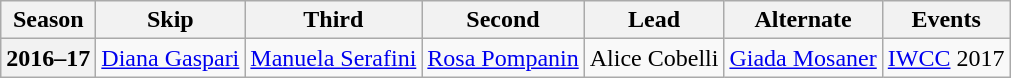<table class="wikitable">
<tr>
<th scope="col">Season</th>
<th scope="col">Skip</th>
<th scope="col">Third</th>
<th scope="col">Second</th>
<th scope="col">Lead</th>
<th scope="col">Alternate</th>
<th scope="col">Events</th>
</tr>
<tr>
<th scope="row">2016–17</th>
<td><a href='#'>Diana Gaspari</a></td>
<td><a href='#'>Manuela Serafini</a></td>
<td><a href='#'>Rosa Pompanin</a></td>
<td>Alice Cobelli</td>
<td><a href='#'>Giada Mosaner</a></td>
<td><a href='#'>IWCC</a> 2017 </td>
</tr>
</table>
